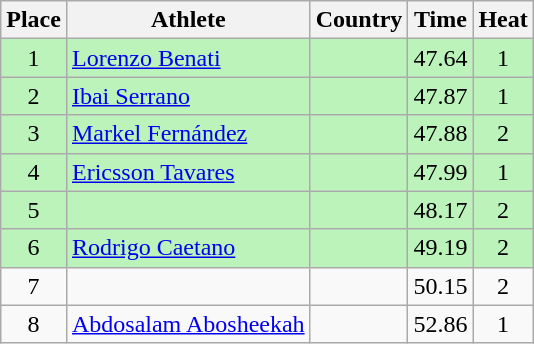<table class="wikitable">
<tr>
<th>Place</th>
<th>Athlete</th>
<th>Country</th>
<th>Time</th>
<th>Heat</th>
</tr>
<tr bgcolor=#bbf3bb>
<td align=center>1</td>
<td><a href='#'>Lorenzo Benati</a></td>
<td></td>
<td>47.64</td>
<td align=center>1</td>
</tr>
<tr bgcolor=#bbf3bb>
<td align=center>2</td>
<td><a href='#'>Ibai Serrano</a></td>
<td></td>
<td>47.87</td>
<td align=center>1</td>
</tr>
<tr bgcolor=#bbf3bb>
<td align=center>3</td>
<td><a href='#'>Markel Fernández</a></td>
<td></td>
<td>47.88</td>
<td align=center>2</td>
</tr>
<tr bgcolor=#bbf3bb>
<td align=center>4</td>
<td><a href='#'>Ericsson Tavares</a></td>
<td></td>
<td>47.99</td>
<td align=center>1</td>
</tr>
<tr bgcolor=#bbf3bb>
<td align=center>5</td>
<td></td>
<td></td>
<td>48.17</td>
<td align=center>2</td>
</tr>
<tr bgcolor=#bbf3bb>
<td align=center>6</td>
<td><a href='#'>Rodrigo Caetano</a></td>
<td></td>
<td>49.19</td>
<td align=center>2</td>
</tr>
<tr>
<td align=center>7</td>
<td></td>
<td></td>
<td>50.15</td>
<td align=center>2</td>
</tr>
<tr>
<td align=center>8</td>
<td><a href='#'>Abdosalam Abosheekah</a></td>
<td></td>
<td>52.86</td>
<td align=center>1</td>
</tr>
</table>
